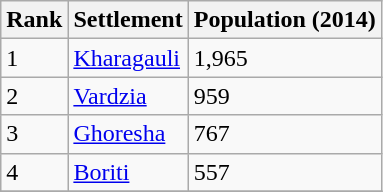<table class="wikitable sortable">
<tr>
<th>Rank</th>
<th>Settlement</th>
<th>Population (2014)</th>
</tr>
<tr>
<td>1</td>
<td><a href='#'>Kharagauli</a></td>
<td>1,965</td>
</tr>
<tr>
<td>2</td>
<td><a href='#'>Vardzia</a></td>
<td>959</td>
</tr>
<tr>
<td>3</td>
<td><a href='#'>Ghoresha</a></td>
<td>767</td>
</tr>
<tr>
<td>4</td>
<td><a href='#'>Boriti</a></td>
<td>557</td>
</tr>
<tr>
</tr>
</table>
